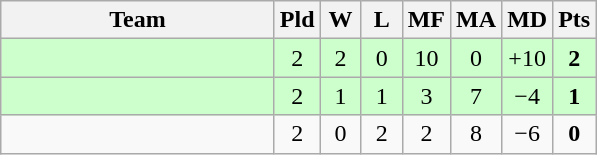<table class=wikitable style="text-align:center">
<tr>
<th width=175>Team</th>
<th width=20>Pld</th>
<th width=20>W</th>
<th width=20>L</th>
<th width=20>MF</th>
<th width=20>MA</th>
<th width=20>MD</th>
<th width=20>Pts</th>
</tr>
<tr bgcolor=ccffcc>
<td align=left></td>
<td>2</td>
<td>2</td>
<td>0</td>
<td>10</td>
<td>0</td>
<td>+10</td>
<td><strong>2</strong></td>
</tr>
<tr bgcolor=ccffcc>
<td align=left></td>
<td>2</td>
<td>1</td>
<td>1</td>
<td>3</td>
<td>7</td>
<td>−4</td>
<td><strong>1</strong></td>
</tr>
<tr>
<td align=left></td>
<td>2</td>
<td>0</td>
<td>2</td>
<td>2</td>
<td>8</td>
<td>−6</td>
<td><strong>0</strong></td>
</tr>
</table>
